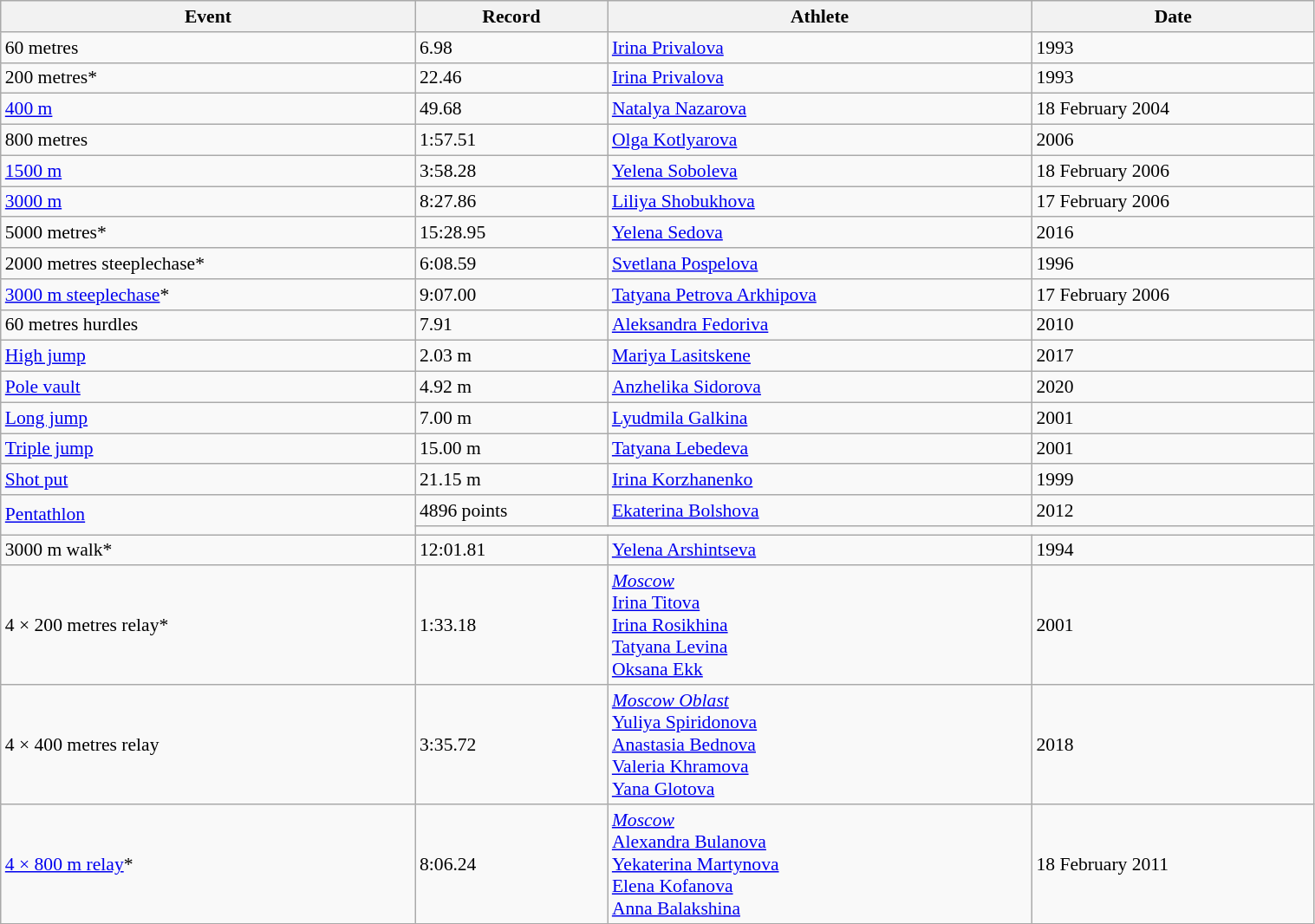<table class = "wikitable" style = "font-size: 90%; width: 80%;">
<tr>
<th>Event</th>
<th>Record</th>
<th>Athlete</th>
<th>Date</th>
</tr>
<tr>
<td>60 metres</td>
<td>6.98</td>
<td><a href='#'>Irina Privalova</a></td>
<td>1993</td>
</tr>
<tr>
<td>200 metres*</td>
<td>22.46</td>
<td><a href='#'>Irina Privalova</a></td>
<td>1993</td>
</tr>
<tr>
<td><a href='#'>400 m</a></td>
<td>49.68</td>
<td><a href='#'>Natalya Nazarova</a></td>
<td>18 February 2004</td>
</tr>
<tr>
<td>800 metres</td>
<td>1:57.51</td>
<td><a href='#'>Olga Kotlyarova</a></td>
<td>2006</td>
</tr>
<tr>
<td><a href='#'>1500 m</a></td>
<td>3:58.28</td>
<td><a href='#'>Yelena Soboleva</a></td>
<td>18 February 2006</td>
</tr>
<tr>
<td><a href='#'>3000 m</a></td>
<td>8:27.86</td>
<td><a href='#'>Liliya Shobukhova</a></td>
<td>17 February 2006</td>
</tr>
<tr>
<td>5000 metres*</td>
<td>15:28.95</td>
<td><a href='#'>Yelena Sedova</a></td>
<td>2016</td>
</tr>
<tr>
<td>2000 metres steeplechase*</td>
<td>6:08.59</td>
<td><a href='#'>Svetlana Pospelova</a></td>
<td>1996</td>
</tr>
<tr>
<td><a href='#'>3000 m steeplechase</a>*</td>
<td>9:07.00</td>
<td><a href='#'>Tatyana Petrova Arkhipova</a></td>
<td>17 February 2006</td>
</tr>
<tr>
<td>60 metres hurdles</td>
<td>7.91</td>
<td><a href='#'>Aleksandra Fedoriva</a></td>
<td>2010</td>
</tr>
<tr>
<td><a href='#'>High jump</a></td>
<td>2.03 m</td>
<td><a href='#'>Mariya Lasitskene</a></td>
<td>2017</td>
</tr>
<tr>
<td><a href='#'>Pole vault</a></td>
<td>4.92 m</td>
<td><a href='#'>Anzhelika Sidorova</a></td>
<td>2020</td>
</tr>
<tr>
<td><a href='#'>Long jump</a></td>
<td>7.00 m</td>
<td><a href='#'>Lyudmila Galkina</a></td>
<td>2001</td>
</tr>
<tr>
<td><a href='#'>Triple jump</a></td>
<td>15.00 m</td>
<td><a href='#'>Tatyana Lebedeva</a></td>
<td>2001</td>
</tr>
<tr>
<td><a href='#'>Shot put</a></td>
<td>21.15 m</td>
<td><a href='#'>Irina Korzhanenko</a></td>
<td>1999</td>
</tr>
<tr>
<td rowspan = 2><a href='#'>Pentathlon</a></td>
<td>4896 points</td>
<td><a href='#'>Ekaterina Bolshova</a></td>
<td>2012</td>
</tr>
<tr>
<td colspan = 3></td>
</tr>
<tr>
<td>3000 m walk*</td>
<td>12:01.81</td>
<td><a href='#'>Yelena Arshintseva</a></td>
<td>1994</td>
</tr>
<tr>
<td>4 × 200 metres relay*</td>
<td>1:33.18</td>
<td><em><a href='#'>Moscow</a></em><br><a href='#'>Irina Titova</a><br><a href='#'>Irina Rosikhina</a><br><a href='#'>Tatyana Levina</a><br><a href='#'>Oksana Ekk</a></td>
<td>2001</td>
</tr>
<tr>
<td>4 × 400 metres relay</td>
<td>3:35.72</td>
<td><em><a href='#'>Moscow Oblast</a></em><br><a href='#'>Yuliya Spiridonova</a><br><a href='#'>Anastasia Bednova</a><br><a href='#'>Valeria Khramova</a><br><a href='#'>Yana Glotova</a></td>
<td>2018</td>
</tr>
<tr>
<td><a href='#'>4 × 800 m relay</a>*</td>
<td>8:06.24</td>
<td><em><a href='#'>Moscow</a></em><br><a href='#'>Alexandra Bulanova</a><br><a href='#'>Yekaterina Martynova</a><br><a href='#'>Elena Kofanova</a><br><a href='#'>Anna Balakshina</a></td>
<td>18 February 2011</td>
</tr>
</table>
